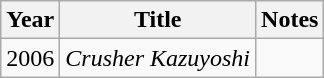<table class="wikitable">
<tr>
<th>Year</th>
<th>Title</th>
<th>Notes</th>
</tr>
<tr>
<td>2006</td>
<td><em>Crusher Kazuyoshi</em></td>
<td></td>
</tr>
</table>
